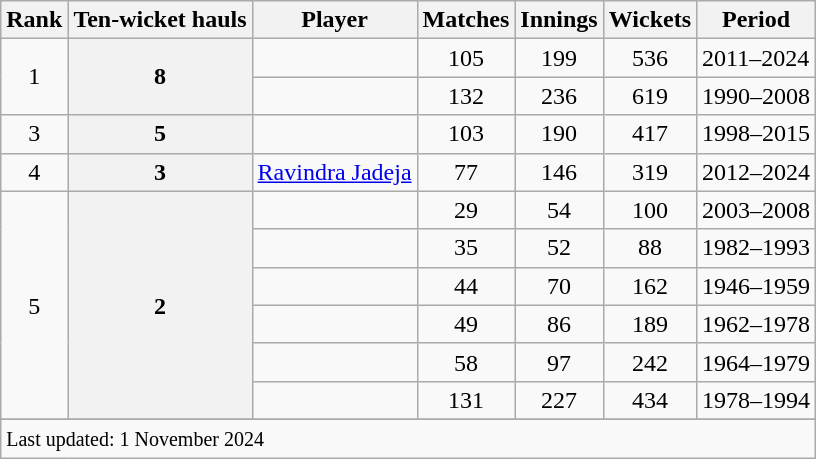<table class="wikitable sortable">
<tr>
<th scope=col>Rank</th>
<th scope=col>Ten-wicket hauls</th>
<th scope=col>Player</th>
<th scope=col>Matches</th>
<th scope=col>Innings</th>
<th scope=col>Wickets</th>
<th scope=col>Period</th>
</tr>
<tr>
<td align=center rowspan=2>1</td>
<th scope=row style=text-align:center; rowspan=2>8</th>
<td></td>
<td align=center>105</td>
<td align=center>199</td>
<td align=center>536</td>
<td>2011–2024</td>
</tr>
<tr>
<td></td>
<td align=center>132</td>
<td align=center>236</td>
<td align=center>619</td>
<td>1990–2008</td>
</tr>
<tr>
<td align=center>3</td>
<th scope=row style=text-align:center;>5</th>
<td></td>
<td align=center>103</td>
<td align=center>190</td>
<td align=center>417</td>
<td>1998–2015</td>
</tr>
<tr>
<td align=center>4</td>
<th scope=row style=text-align:center;>3</th>
<td><a href='#'>Ravindra Jadeja</a></td>
<td align=center>77</td>
<td align=center>146</td>
<td align=center>319</td>
<td>2012–2024</td>
</tr>
<tr>
<td align=center rowspan=6>5</td>
<th scope=row style=text-align:center; rowspan=6>2</th>
<td></td>
<td align=center>29</td>
<td align=center>54</td>
<td align=center>100</td>
<td>2003–2008</td>
</tr>
<tr>
<td></td>
<td align=center>35</td>
<td align=center>52</td>
<td align=center>88</td>
<td>1982–1993</td>
</tr>
<tr>
<td></td>
<td align=center>44</td>
<td align=center>70</td>
<td align=center>162</td>
<td>1946–1959</td>
</tr>
<tr>
<td></td>
<td align=center>49</td>
<td align=center>86</td>
<td align=center>189</td>
<td>1962–1978</td>
</tr>
<tr>
<td></td>
<td align=center>58</td>
<td align=center>97</td>
<td align=center>242</td>
<td>1964–1979</td>
</tr>
<tr>
<td></td>
<td align=center>131</td>
<td align=center>227</td>
<td align=center>434</td>
<td>1978–1994</td>
</tr>
<tr>
</tr>
<tr class=sortbottom>
<td colspan=7><small>Last updated: 1 November 2024</small></td>
</tr>
</table>
